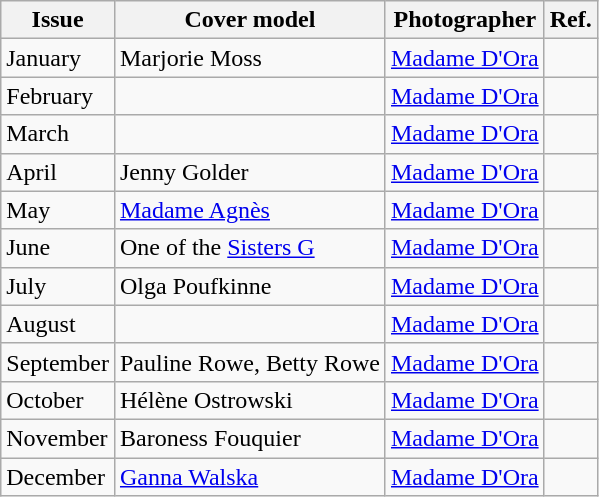<table class="wikitable">
<tr>
<th>Issue</th>
<th>Cover model</th>
<th>Photographer</th>
<th>Ref.</th>
</tr>
<tr>
<td>January</td>
<td>Marjorie Moss</td>
<td><a href='#'>Madame D'Ora</a></td>
<td></td>
</tr>
<tr>
<td>February</td>
<td></td>
<td><a href='#'>Madame D'Ora</a></td>
<td></td>
</tr>
<tr>
<td>March</td>
<td></td>
<td><a href='#'>Madame D'Ora</a></td>
<td></td>
</tr>
<tr>
<td>April</td>
<td>Jenny Golder</td>
<td><a href='#'>Madame D'Ora</a></td>
<td></td>
</tr>
<tr>
<td>May</td>
<td><a href='#'>Madame Agnès</a></td>
<td><a href='#'>Madame D'Ora</a></td>
<td></td>
</tr>
<tr>
<td>June</td>
<td>One of the <a href='#'>Sisters G</a></td>
<td><a href='#'>Madame D'Ora</a></td>
<td></td>
</tr>
<tr>
<td>July</td>
<td>Olga Poufkinne</td>
<td><a href='#'>Madame D'Ora</a></td>
<td></td>
</tr>
<tr>
<td>August</td>
<td></td>
<td><a href='#'>Madame D'Ora</a></td>
<td></td>
</tr>
<tr>
<td>September</td>
<td>Pauline Rowe, Betty Rowe</td>
<td><a href='#'>Madame D'Ora</a></td>
<td></td>
</tr>
<tr>
<td>October</td>
<td>Hélène Ostrowski</td>
<td><a href='#'>Madame D'Ora</a></td>
<td></td>
</tr>
<tr>
<td>November</td>
<td>Baroness Fouquier</td>
<td><a href='#'>Madame D'Ora</a></td>
<td></td>
</tr>
<tr>
<td>December</td>
<td><a href='#'>Ganna Walska</a></td>
<td><a href='#'>Madame D'Ora</a></td>
<td></td>
</tr>
</table>
